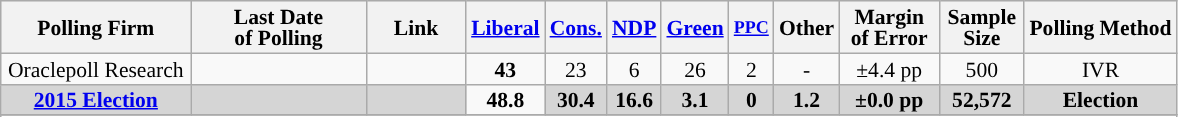<table class="wikitable sortable" style="text-align:center;font-size:90%;line-height:14px;">
<tr style="background:#e9e9e9;">
<th style="width:120px">Polling Firm</th>
<th style="width:110px">Last Date<br>of Polling</th>
<th style="width:60px" class="unsortable">Link</th>
<th style="background-color:"><strong><a href='#'>Liberal</a></strong></th>
<th style="background-color:"><strong><a href='#'>Cons.</a></strong></th>
<th style="background-color:"><strong><a href='#'>NDP</a></strong></th>
<th style="background-color:"><strong><a href='#'>Green</a></strong></th>
<th style="background-color:"><strong><small><a href='#'>PPC</a></small></strong></th>
<th style="background-color:"><strong>Other</strong></th>
<th style="width:60px;" class=unsortable>Margin<br>of Error</th>
<th style="width:50px;" class=unsortable>Sample<br>Size</th>
<th class=unsortable>Polling Method</th>
</tr>
<tr>
<td>Oraclepoll Research</td>
<td></td>
<td></td>
<td><strong>43</strong></td>
<td>23</td>
<td>6</td>
<td>26</td>
<td>2</td>
<td>-</td>
<td>±4.4 pp</td>
<td>500</td>
<td>IVR</td>
</tr>
<tr>
<td style="background:#D5D5D5"><strong><a href='#'>2015 Election</a></strong></td>
<td style="background:#D5D5D5"><strong></strong></td>
<td style="background:#D5D5D5"></td>
<td><strong>48.8</strong></td>
<td style="background:#D5D5D5"><strong>30.4</strong></td>
<td style="background:#D5D5D5"><strong>16.6</strong></td>
<td style="background:#D5D5D5"><strong>3.1</strong></td>
<td style="background:#D5D5D5"><strong>0</strong></td>
<td style="background:#D5D5D5"><strong>1.2</strong></td>
<td style="background:#D5D5D5"><strong>±0.0 pp</strong></td>
<td style="background:#D5D5D5"><strong>52,572</strong></td>
<td style="background:#D5D5D5"><strong>Election</strong></td>
</tr>
<tr>
</tr>
<tr>
</tr>
</table>
